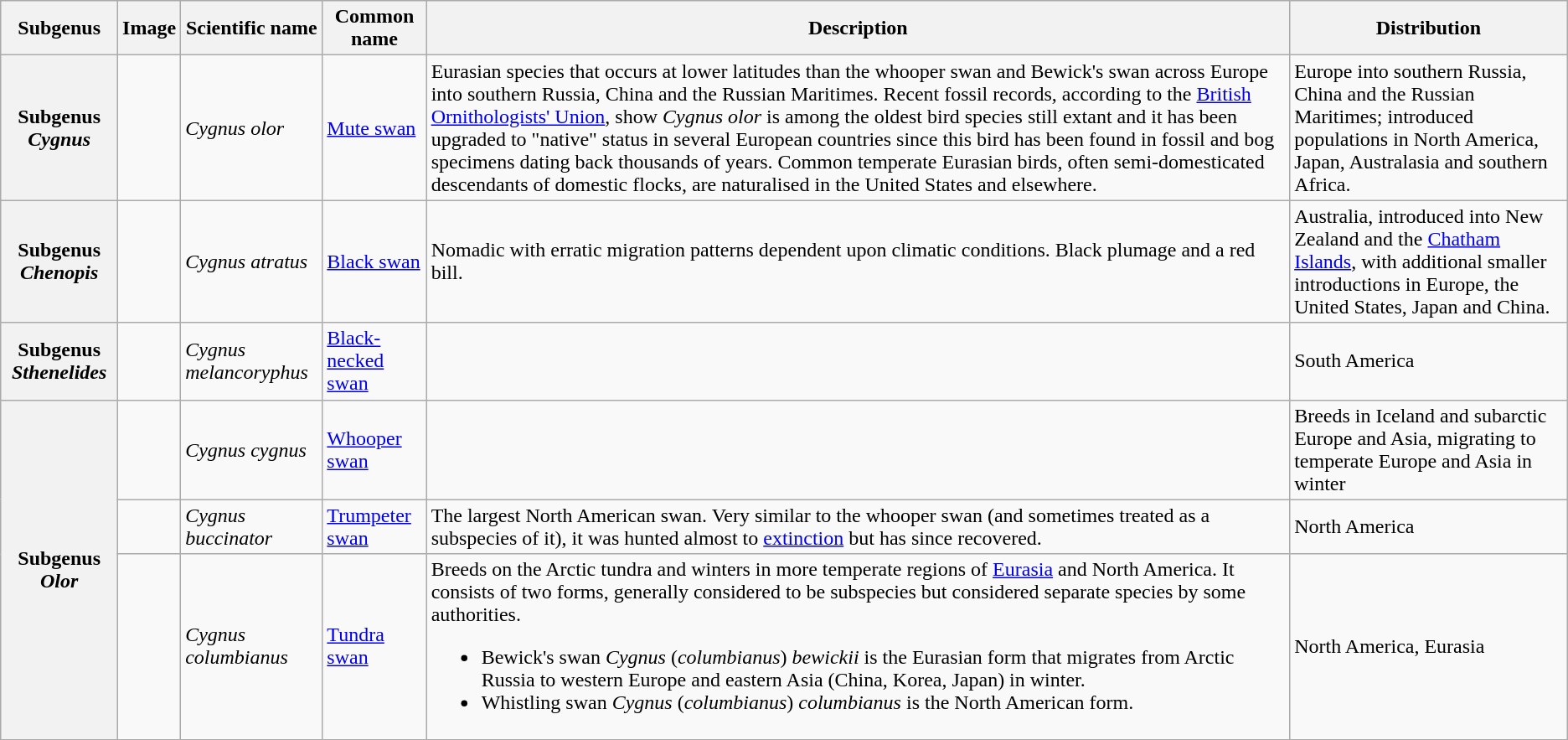<table class="wikitable collapsible">
<tr>
<th>Subgenus</th>
<th>Image</th>
<th>Scientific name</th>
<th>Common name</th>
<th>Description</th>
<th>Distribution</th>
</tr>
<tr>
<th rowspan="1" style="text-align:center;">Subgenus <em>Cygnus</em></th>
<td></td>
<td><em>Cygnus olor</em></td>
<td><a href='#'>Mute swan</a></td>
<td>Eurasian species that occurs at lower latitudes than the whooper swan and Bewick's swan across Europe into southern Russia, China and the Russian Maritimes. Recent fossil records, according to the <a href='#'>British Ornithologists' Union</a>, show <em>Cygnus olor</em> is among the oldest bird species still extant and it has been upgraded to "native" status in several European countries since this bird has been found in fossil and bog specimens dating back thousands of years. Common temperate Eurasian birds, often semi-domesticated descendants of domestic flocks, are naturalised in the United States and elsewhere.</td>
<td>Europe into southern Russia, China and the Russian Maritimes; introduced populations in North America, Japan, Australasia and southern Africa.</td>
</tr>
<tr>
<th rowspan="1" style="text-align:center;">Subgenus <em>Chenopis</em></th>
<td></td>
<td><em>Cygnus atratus</em></td>
<td><a href='#'>Black swan</a></td>
<td>Nomadic with erratic migration patterns dependent upon climatic conditions. Black plumage and a red bill.</td>
<td>Australia, introduced into New Zealand and the <a href='#'>Chatham Islands</a>, with additional smaller introductions in Europe, the United States, Japan and China.</td>
</tr>
<tr>
<th rowspan="1" style="text-align:center;">Subgenus <em>Sthenelides</em></th>
<td></td>
<td><em>Cygnus melancoryphus</em></td>
<td><a href='#'>Black-necked swan</a></td>
<td></td>
<td>South America</td>
</tr>
<tr>
<th rowspan="3" style="text-align:center;">Subgenus <em>Olor</em></th>
<td></td>
<td><em>Cygnus cygnus</em></td>
<td><a href='#'>Whooper swan</a></td>
<td></td>
<td>Breeds in Iceland and subarctic Europe and Asia, migrating to temperate Europe and Asia in winter</td>
</tr>
<tr>
<td></td>
<td><em>Cygnus buccinator</em></td>
<td><a href='#'>Trumpeter swan</a></td>
<td>The largest North American swan. Very similar to the whooper swan (and sometimes treated as a subspecies of it), it was hunted almost to <a href='#'>extinction</a> but has since recovered.</td>
<td>North America</td>
</tr>
<tr>
<td></td>
<td><em>Cygnus columbianus</em></td>
<td><a href='#'>Tundra swan</a></td>
<td>Breeds on the Arctic tundra and winters in more temperate regions of <a href='#'>Eurasia</a> and North America. It consists of two forms, generally considered to be subspecies but considered separate species by some authorities.<br><ul><li>Bewick's swan <em>Cygnus</em> (<em>columbianus</em>) <em>bewickii</em> is the Eurasian form that migrates from Arctic Russia to western Europe and eastern Asia (China, Korea, Japan) in winter.</li><li>Whistling swan <em>Cygnus</em> (<em>columbianus</em>) <em>columbianus</em> is the North American form.</li></ul></td>
<td>North America, Eurasia</td>
</tr>
<tr>
</tr>
</table>
